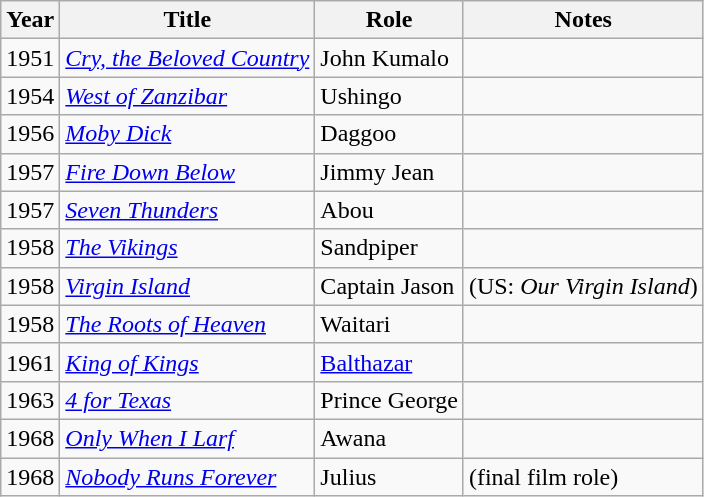<table class="wikitable">
<tr>
<th>Year</th>
<th>Title</th>
<th>Role</th>
<th>Notes</th>
</tr>
<tr>
<td>1951</td>
<td><em><a href='#'>Cry, the Beloved Country</a></em></td>
<td>John Kumalo</td>
<td></td>
</tr>
<tr>
<td>1954</td>
<td><em><a href='#'>West of Zanzibar</a></em></td>
<td>Ushingo</td>
<td></td>
</tr>
<tr>
<td>1956</td>
<td><em><a href='#'>Moby Dick</a></em></td>
<td>Daggoo</td>
<td></td>
</tr>
<tr>
<td>1957</td>
<td><em><a href='#'>Fire Down Below</a></em></td>
<td>Jimmy Jean</td>
<td></td>
</tr>
<tr>
<td>1957</td>
<td><em><a href='#'>Seven Thunders</a></em></td>
<td>Abou</td>
<td></td>
</tr>
<tr>
<td>1958</td>
<td><em><a href='#'>The Vikings</a></em></td>
<td>Sandpiper</td>
<td></td>
</tr>
<tr>
<td>1958</td>
<td><em><a href='#'>Virgin Island</a></em></td>
<td>Captain Jason</td>
<td>(US: <em>Our Virgin Island</em>)</td>
</tr>
<tr>
<td>1958</td>
<td><em><a href='#'>The Roots of Heaven</a></em></td>
<td>Waitari</td>
<td></td>
</tr>
<tr>
<td>1961</td>
<td><em><a href='#'>King of Kings</a></em></td>
<td><a href='#'>Balthazar</a></td>
<td></td>
</tr>
<tr>
<td>1963</td>
<td><em><a href='#'>4 for Texas</a></em></td>
<td>Prince George</td>
<td></td>
</tr>
<tr>
<td>1968</td>
<td><em><a href='#'>Only When I Larf</a></em></td>
<td>Awana</td>
<td></td>
</tr>
<tr>
<td>1968</td>
<td><em><a href='#'>Nobody Runs Forever</a></em></td>
<td>Julius</td>
<td>(final film role)</td>
</tr>
</table>
